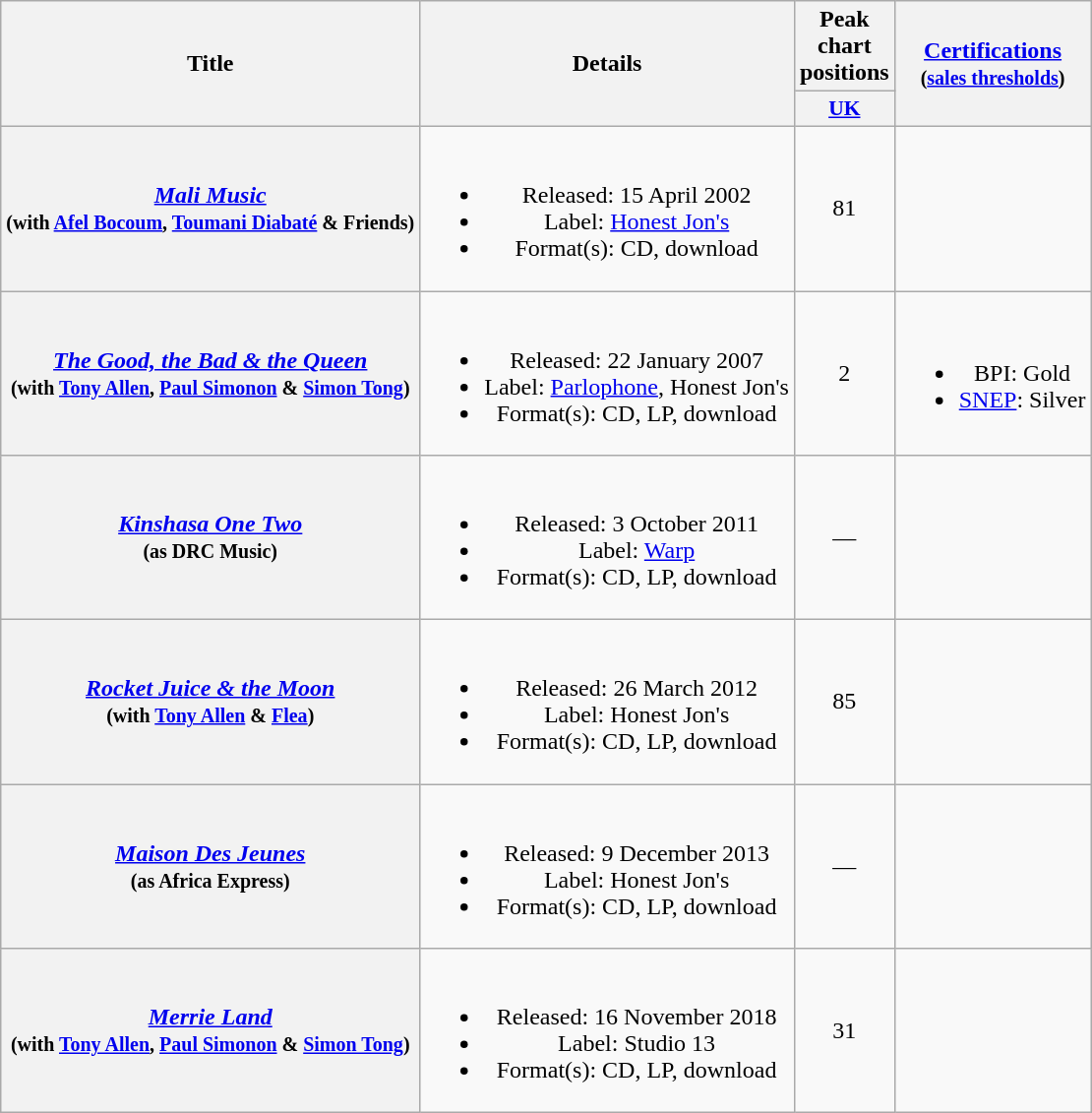<table class="wikitable plainrowheaders" style="text-align:center;" border="1">
<tr>
<th scope="col" rowspan="2">Title</th>
<th scope="col" rowspan="2">Details</th>
<th scope="col" colspan="1">Peak chart positions</th>
<th scope="col" rowspan="2"><a href='#'>Certifications</a><br><small>(<a href='#'>sales thresholds</a>)</small></th>
</tr>
<tr>
<th scope="col" style="width:3em;font-size:90%;"><a href='#'>UK</a> <br></th>
</tr>
<tr>
<th scope="row"><em><a href='#'>Mali Music</a></em> <br><small>(with <a href='#'>Afel Bocoum</a>, <a href='#'>Toumani Diabaté</a> & Friends)</small></th>
<td><br><ul><li>Released: 15 April 2002</li><li>Label: <a href='#'>Honest Jon's</a></li><li>Format(s): CD, download</li></ul></td>
<td>81</td>
<td></td>
</tr>
<tr>
<th scope="row"><em><a href='#'>The Good, the Bad & the Queen</a></em> <br><small>(with <a href='#'>Tony Allen</a>, <a href='#'>Paul Simonon</a> & <a href='#'>Simon Tong</a>)</small></th>
<td><br><ul><li>Released: 22 January 2007</li><li>Label: <a href='#'>Parlophone</a>, Honest Jon's</li><li>Format(s): CD, LP, download</li></ul></td>
<td>2</td>
<td><br><ul><li>BPI: Gold</li><li><a href='#'>SNEP</a>: Silver</li></ul></td>
</tr>
<tr>
<th scope="row"><em><a href='#'>Kinshasa One Two</a></em> <br><small>(as DRC Music)</small></th>
<td><br><ul><li>Released: 3 October 2011</li><li>Label: <a href='#'>Warp</a></li><li>Format(s): CD, LP, download</li></ul></td>
<td>—</td>
<td></td>
</tr>
<tr>
<th scope="row"><em><a href='#'>Rocket Juice & the Moon</a></em> <br><small>(with <a href='#'>Tony Allen</a> & <a href='#'>Flea</a>)</small></th>
<td><br><ul><li>Released: 26 March 2012</li><li>Label: Honest Jon's</li><li>Format(s): CD, LP, download</li></ul></td>
<td>85</td>
<td></td>
</tr>
<tr>
<th scope="row"><em><a href='#'>Maison Des Jeunes</a></em> <br><small>(as Africa Express)</small></th>
<td><br><ul><li>Released: 9 December 2013</li><li>Label: Honest Jon's</li><li>Format(s): CD, LP, download</li></ul></td>
<td>—</td>
<td></td>
</tr>
<tr>
<th scope="row"><em><a href='#'>Merrie Land</a></em> <br><small>(with <a href='#'>Tony Allen</a>, <a href='#'>Paul Simonon</a> & <a href='#'>Simon Tong</a>)</small></th>
<td><br><ul><li>Released: 16 November 2018</li><li>Label: Studio 13</li><li>Format(s): CD, LP, download</li></ul></td>
<td>31</td>
<td></td>
</tr>
</table>
